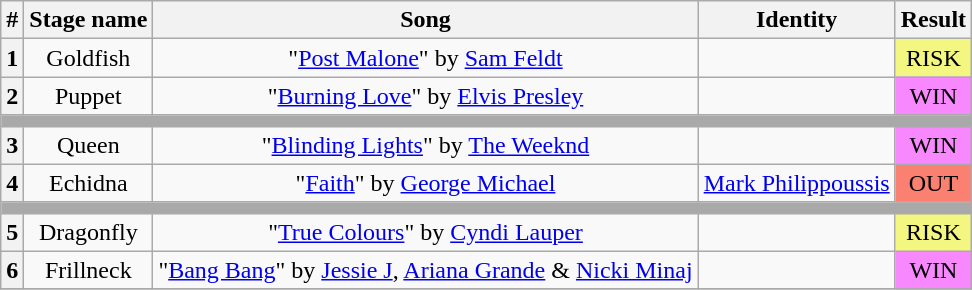<table class="wikitable plainrowheaders" style="text-align: center;">
<tr>
<th>#</th>
<th>Stage name</th>
<th>Song</th>
<th>Identity</th>
<th>Result</th>
</tr>
<tr>
<th>1</th>
<td>Goldfish</td>
<td>"<a href='#'>Post Malone</a>" by <a href='#'>Sam Feldt</a></td>
<td></td>
<td bgcolor=#F3F781>RISK</td>
</tr>
<tr>
<th>2</th>
<td>Puppet</td>
<td>"<a href='#'>Burning Love</a>" by <a href='#'>Elvis Presley</a></td>
<td></td>
<td bgcolor=#F888FD>WIN</td>
</tr>
<tr>
<td colspan="5" style="background:darkgray"></td>
</tr>
<tr>
<th>3</th>
<td>Queen</td>
<td>"<a href='#'>Blinding Lights</a>" by <a href='#'>The Weeknd</a></td>
<td></td>
<td bgcolor=#F888FD>WIN</td>
</tr>
<tr>
<th>4</th>
<td>Echidna</td>
<td>"<a href='#'>Faith</a>" by <a href='#'>George Michael</a></td>
<td><a href='#'>Mark Philippoussis</a></td>
<td bgcolor=salmon>OUT</td>
</tr>
<tr>
<td colspan="5" style="background:darkgray"></td>
</tr>
<tr>
<th>5</th>
<td>Dragonfly</td>
<td>"<a href='#'>True Colours</a>" by <a href='#'>Cyndi Lauper</a></td>
<td></td>
<td bgcolor=#F3F781>RISK</td>
</tr>
<tr>
<th>6</th>
<td>Frillneck</td>
<td>"<a href='#'>Bang Bang</a>" by <a href='#'>Jessie J</a>, <a href='#'>Ariana Grande</a> & <a href='#'>Nicki Minaj</a></td>
<td></td>
<td bgcolor=#F888FD>WIN</td>
</tr>
<tr>
</tr>
</table>
